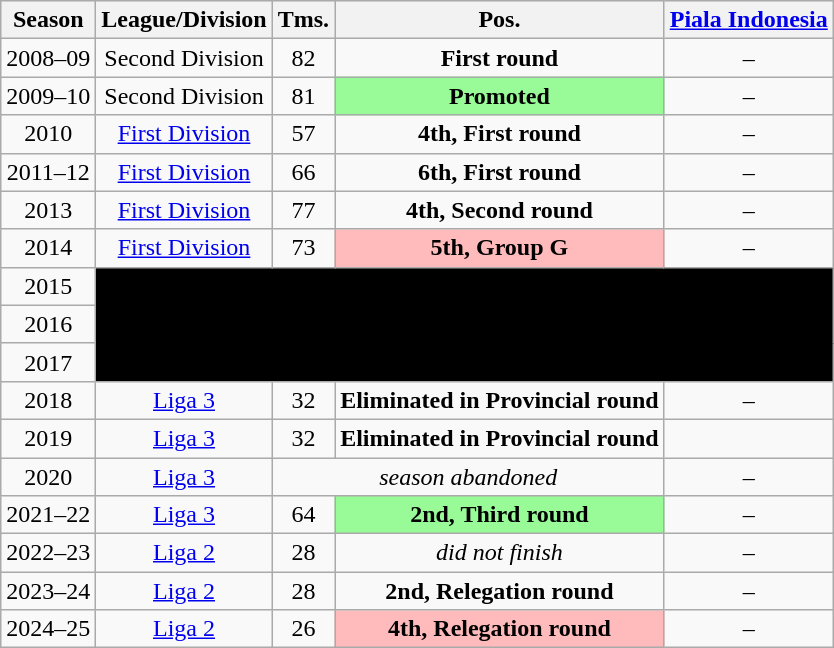<table class="wikitable" style="text-align:center">
<tr style="background:#efefef;">
<th>Season</th>
<th>League/Division</th>
<th>Tms.</th>
<th>Pos.</th>
<th><a href='#'>Piala Indonesia</a></th>
</tr>
<tr>
<td>2008–09</td>
<td>Second Division</td>
<td>82</td>
<td><strong>First round</strong></td>
<td>–</td>
</tr>
<tr>
<td>2009–10</td>
<td>Second Division</td>
<td>81</td>
<td bgcolor="palegreen"><strong>Promoted</strong></td>
<td>–</td>
</tr>
<tr>
<td>2010</td>
<td><a href='#'>First Division</a></td>
<td>57</td>
<td><strong>4th, First round</strong></td>
<td>–</td>
</tr>
<tr>
<td>2011–12</td>
<td><a href='#'>First Division</a></td>
<td>66</td>
<td><strong>6th, First round</strong></td>
<td>–</td>
</tr>
<tr>
<td>2013</td>
<td><a href='#'>First Division</a></td>
<td>77</td>
<td><strong>4th, Second round</strong></td>
<td>–</td>
</tr>
<tr>
<td>2014</td>
<td><a href='#'>First Division</a></td>
<td>73</td>
<td style="background: #FFBBBB;"><strong>5th, Group G</strong></td>
<td>–</td>
</tr>
<tr>
<td>2015</td>
<td rowspan="3" colspan="4" style="background: black;"></td>
</tr>
<tr>
<td>2016</td>
</tr>
<tr>
<td>2017</td>
</tr>
<tr>
<td>2018</td>
<td><a href='#'>Liga 3</a></td>
<td>32</td>
<td><strong>Eliminated in Provincial round</strong></td>
<td>–</td>
</tr>
<tr>
<td>2019</td>
<td><a href='#'>Liga 3</a></td>
<td>32</td>
<td><strong>Eliminated in Provincial round</strong></td>
</tr>
<tr>
<td>2020</td>
<td><a href='#'>Liga 3</a></td>
<td colspan="2"><em>season abandoned</em></td>
<td>–</td>
</tr>
<tr>
<td>2021–22</td>
<td><a href='#'>Liga 3</a></td>
<td>64</td>
<td bgcolor="palegreen"><strong>2nd, Third round</strong></td>
<td>–</td>
</tr>
<tr>
<td>2022–23</td>
<td><a href='#'>Liga 2</a></td>
<td>28</td>
<td><em>did not finish</em></td>
<td>–</td>
</tr>
<tr>
<td>2023–24</td>
<td><a href='#'>Liga 2</a></td>
<td>28</td>
<td><strong>2nd, Relegation round</strong></td>
<td>–</td>
</tr>
<tr>
<td>2024–25</td>
<td><a href='#'>Liga 2</a></td>
<td>26</td>
<td style="background: #FFBBBB;"><strong>4th, Relegation round</strong></td>
<td>–</td>
</tr>
</table>
